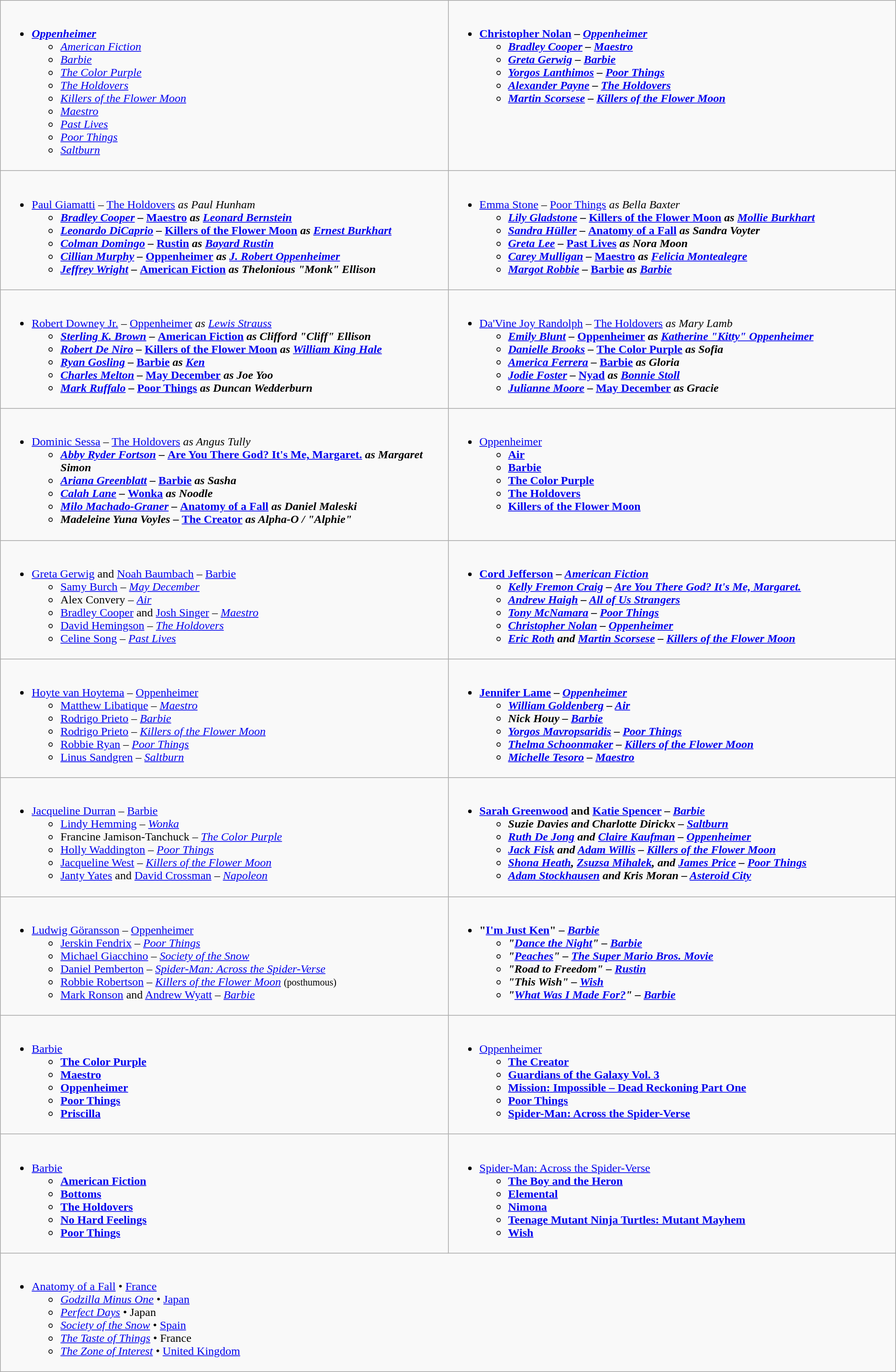<table class=wikitable>
<tr>
<td valign="top" width="50%"><br><ul><li><strong><em><a href='#'>Oppenheimer</a></em></strong><ul><li><em><a href='#'>American Fiction</a></em></li><li><em><a href='#'>Barbie</a></em></li><li><em><a href='#'>The Color Purple</a></em></li><li><em><a href='#'>The Holdovers</a></em></li><li><em><a href='#'>Killers of the Flower Moon</a></em></li><li><em><a href='#'>Maestro</a></em></li><li><em><a href='#'>Past Lives</a></em></li><li><em><a href='#'>Poor Things</a></em></li><li><em><a href='#'>Saltburn</a></em></li></ul></li></ul></td>
<td valign="top" width="50%"><br><ul><li><strong><a href='#'>Christopher Nolan</a> – <em><a href='#'>Oppenheimer</a><strong><em><ul><li><a href='#'>Bradley Cooper</a> – </em><a href='#'>Maestro</a><em></li><li><a href='#'>Greta Gerwig</a> – </em><a href='#'>Barbie</a><em></li><li><a href='#'>Yorgos Lanthimos</a> – </em><a href='#'>Poor Things</a><em></li><li><a href='#'>Alexander Payne</a> – </em><a href='#'>The Holdovers</a><em></li><li><a href='#'>Martin Scorsese</a> – </em><a href='#'>Killers of the Flower Moon</a><em></li></ul></li></ul></td>
</tr>
<tr>
<td valign="top" width="50%"><br><ul><li></strong><a href='#'>Paul Giamatti</a> – </em><a href='#'>The Holdovers</a><em> as Paul Hunham<strong><ul><li><a href='#'>Bradley Cooper</a> – </em><a href='#'>Maestro</a><em> as <a href='#'>Leonard Bernstein</a></li><li><a href='#'>Leonardo DiCaprio</a> – </em><a href='#'>Killers of the Flower Moon</a><em> as <a href='#'>Ernest Burkhart</a></li><li><a href='#'>Colman Domingo</a> – </em><a href='#'>Rustin</a><em> as <a href='#'>Bayard Rustin</a></li><li><a href='#'>Cillian Murphy</a> – </em><a href='#'>Oppenheimer</a><em> as <a href='#'>J. Robert Oppenheimer</a></li><li><a href='#'>Jeffrey Wright</a> – </em><a href='#'>American Fiction</a><em> as Thelonious "Monk" Ellison</li></ul></li></ul></td>
<td valign="top" width="50%"><br><ul><li></strong><a href='#'>Emma Stone</a> – </em><a href='#'>Poor Things</a><em> as Bella Baxter<strong><ul><li><a href='#'>Lily Gladstone</a> – </em><a href='#'>Killers of the Flower Moon</a><em> as <a href='#'>Mollie Burkhart</a></li><li><a href='#'>Sandra Hüller</a> – </em><a href='#'>Anatomy of a Fall</a><em> as Sandra Voyter</li><li><a href='#'>Greta Lee</a> – </em><a href='#'>Past Lives</a><em> as Nora Moon</li><li><a href='#'>Carey Mulligan</a> – </em><a href='#'>Maestro</a><em> as <a href='#'>Felicia Montealegre</a></li><li><a href='#'>Margot Robbie</a> – </em><a href='#'>Barbie</a><em> as <a href='#'>Barbie</a></li></ul></li></ul></td>
</tr>
<tr>
<td valign="top" width="50%"><br><ul><li></strong><a href='#'>Robert Downey Jr.</a> – </em><a href='#'>Oppenheimer</a><em> as <a href='#'>Lewis Strauss</a><strong><ul><li><a href='#'>Sterling K. Brown</a> – </em><a href='#'>American Fiction</a><em> as Clifford "Cliff" Ellison</li><li><a href='#'>Robert De Niro</a> – </em><a href='#'>Killers of the Flower Moon</a><em> as <a href='#'>William King Hale</a></li><li><a href='#'>Ryan Gosling</a> – </em><a href='#'>Barbie</a><em> as <a href='#'>Ken</a></li><li><a href='#'>Charles Melton</a> – </em><a href='#'>May December</a><em> as Joe Yoo</li><li><a href='#'>Mark Ruffalo</a> – </em><a href='#'>Poor Things</a><em> as Duncan Wedderburn</li></ul></li></ul></td>
<td valign="top" width="50%"><br><ul><li></strong><a href='#'>Da'Vine Joy Randolph</a> – </em><a href='#'>The Holdovers</a><em> as Mary Lamb<strong><ul><li><a href='#'>Emily Blunt</a> – </em><a href='#'>Oppenheimer</a><em> as <a href='#'>Katherine "Kitty" Oppenheimer</a></li><li><a href='#'>Danielle Brooks</a> – </em><a href='#'>The Color Purple</a><em> as Sofia</li><li><a href='#'>America Ferrera</a> – </em><a href='#'>Barbie</a><em> as Gloria</li><li><a href='#'>Jodie Foster</a> – </em><a href='#'>Nyad</a><em> as <a href='#'>Bonnie Stoll</a></li><li><a href='#'>Julianne Moore</a> – </em><a href='#'>May December</a><em> as Gracie</li></ul></li></ul></td>
</tr>
<tr>
<td valign="top" width="50%"><br><ul><li></strong><a href='#'>Dominic Sessa</a> – </em><a href='#'>The Holdovers</a><em> as Angus Tully<strong><ul><li><a href='#'>Abby Ryder Fortson</a> – </em><a href='#'>Are You There God? It's Me, Margaret.</a><em> as Margaret Simon</li><li><a href='#'>Ariana Greenblatt</a> – </em><a href='#'>Barbie</a><em> as Sasha</li><li><a href='#'>Calah Lane</a> – </em><a href='#'>Wonka</a><em> as Noodle</li><li><a href='#'>Milo Machado-Graner</a> – </em><a href='#'>Anatomy of a Fall</a><em> as Daniel Maleski</li><li>Madeleine Yuna Voyles – </em><a href='#'>The Creator</a><em> as Alpha-O / "Alphie"</li></ul></li></ul></td>
<td valign="top" width="50%"><br><ul><li></em></strong><a href='#'>Oppenheimer</a><strong><em><ul><li></em><a href='#'>Air</a><em></li><li></em><a href='#'>Barbie</a><em></li><li></em><a href='#'>The Color Purple</a><em></li><li></em><a href='#'>The Holdovers</a><em></li><li></em><a href='#'>Killers of the Flower Moon</a><em></li></ul></li></ul></td>
</tr>
<tr>
<td valign="top" width="50%"><br><ul><li></strong><a href='#'>Greta Gerwig</a> and <a href='#'>Noah Baumbach</a> – </em><a href='#'>Barbie</a></em></strong><ul><li><a href='#'>Samy Burch</a> – <em><a href='#'>May December</a></em></li><li>Alex Convery – <em><a href='#'>Air</a></em></li><li><a href='#'>Bradley Cooper</a> and <a href='#'>Josh Singer</a> – <em><a href='#'>Maestro</a></em></li><li><a href='#'>David Hemingson</a> – <em><a href='#'>The Holdovers</a></em></li><li><a href='#'>Celine Song</a> – <em><a href='#'>Past Lives</a></em></li></ul></li></ul></td>
<td valign="top" width="50%"><br><ul><li><strong><a href='#'>Cord Jefferson</a> – <em><a href='#'>American Fiction</a><strong><em><ul><li><a href='#'>Kelly Fremon Craig</a> – </em><a href='#'>Are You There God? It's Me, Margaret.</a><em></li><li><a href='#'>Andrew Haigh</a> – </em><a href='#'>All of Us Strangers</a><em></li><li><a href='#'>Tony McNamara</a> – </em><a href='#'>Poor Things</a><em></li><li><a href='#'>Christopher Nolan</a> – </em><a href='#'>Oppenheimer</a><em></li><li><a href='#'>Eric Roth</a> and <a href='#'>Martin Scorsese</a> – </em><a href='#'>Killers of the Flower Moon</a><em></li></ul></li></ul></td>
</tr>
<tr>
<td valign="top" width="50%"><br><ul><li></strong><a href='#'>Hoyte van Hoytema</a> – </em><a href='#'>Oppenheimer</a></em></strong><ul><li><a href='#'>Matthew Libatique</a> – <em><a href='#'>Maestro</a></em></li><li><a href='#'>Rodrigo Prieto</a> – <em><a href='#'>Barbie</a></em></li><li><a href='#'>Rodrigo Prieto</a> – <em><a href='#'>Killers of the Flower Moon</a></em></li><li><a href='#'>Robbie Ryan</a> – <em><a href='#'>Poor Things</a></em></li><li><a href='#'>Linus Sandgren</a> – <em><a href='#'>Saltburn</a></em></li></ul></li></ul></td>
<td valign="top" width="50%"><br><ul><li><strong><a href='#'>Jennifer Lame</a> – <em><a href='#'>Oppenheimer</a><strong><em><ul><li><a href='#'>William Goldenberg</a> – </em><a href='#'>Air</a><em></li><li>Nick Houy – </em><a href='#'>Barbie</a><em></li><li><a href='#'>Yorgos Mavropsaridis</a> – </em><a href='#'>Poor Things</a><em></li><li><a href='#'>Thelma Schoonmaker</a> – </em><a href='#'>Killers of the Flower Moon</a><em></li><li><a href='#'>Michelle Tesoro</a> – </em><a href='#'>Maestro</a><em></li></ul></li></ul></td>
</tr>
<tr>
<td valign="top" width="50%"><br><ul><li></strong><a href='#'>Jacqueline Durran</a> – </em><a href='#'>Barbie</a></em></strong><ul><li><a href='#'>Lindy Hemming</a> – <em><a href='#'>Wonka</a></em></li><li>Francine Jamison-Tanchuck – <em><a href='#'>The Color Purple</a></em></li><li><a href='#'>Holly Waddington</a> – <em><a href='#'>Poor Things</a></em></li><li><a href='#'>Jacqueline West</a> – <em><a href='#'>Killers of the Flower Moon</a></em></li><li><a href='#'>Janty Yates</a> and <a href='#'>David Crossman</a> – <em><a href='#'>Napoleon</a></em></li></ul></li></ul></td>
<td valign="top" width="50%"><br><ul><li><strong><a href='#'>Sarah Greenwood</a> and <a href='#'>Katie Spencer</a> – <em><a href='#'>Barbie</a><strong><em><ul><li>Suzie Davies and Charlotte Dirickx – </em><a href='#'>Saltburn</a><em></li><li><a href='#'>Ruth De Jong</a> and <a href='#'>Claire Kaufman</a> – </em><a href='#'>Oppenheimer</a><em></li><li><a href='#'>Jack Fisk</a> and <a href='#'>Adam Willis</a> – </em><a href='#'>Killers of the Flower Moon</a><em></li><li><a href='#'>Shona Heath</a>, <a href='#'>Zsuzsa Mihalek</a>, and <a href='#'>James Price</a> – </em><a href='#'>Poor Things</a><em></li><li><a href='#'>Adam Stockhausen</a> and Kris Moran – </em><a href='#'>Asteroid City</a><em></li></ul></li></ul></td>
</tr>
<tr>
<td valign="top" width="50%"><br><ul><li></strong><a href='#'>Ludwig Göransson</a> – </em><a href='#'>Oppenheimer</a></em></strong><ul><li><a href='#'>Jerskin Fendrix</a> – <em><a href='#'>Poor Things</a></em></li><li><a href='#'>Michael Giacchino</a> – <em><a href='#'>Society of the Snow</a></em></li><li><a href='#'>Daniel Pemberton</a> – <em><a href='#'>Spider-Man: Across the Spider-Verse</a></em></li><li><a href='#'>Robbie Robertson</a> – <em><a href='#'>Killers of the Flower Moon</a></em> <small>(posthumous)</small></li><li><a href='#'>Mark Ronson</a> and <a href='#'>Andrew Wyatt</a> – <em><a href='#'>Barbie</a></em></li></ul></li></ul></td>
<td valign="top" width="50%"><br><ul><li><strong>"<a href='#'>I'm Just Ken</a>" – <em><a href='#'>Barbie</a><strong><em><ul><li>"<a href='#'>Dance the Night</a>" – </em><a href='#'>Barbie</a><em></li><li>"<a href='#'>Peaches</a>" – </em><a href='#'>The Super Mario Bros. Movie</a><em></li><li>"Road to Freedom" – </em><a href='#'>Rustin</a><em></li><li>"This Wish" – </em><a href='#'>Wish</a><em></li><li>"<a href='#'>What Was I Made For?</a>" – </em><a href='#'>Barbie</a><em></li></ul></li></ul></td>
</tr>
<tr>
<td valign="top" width="50%"><br><ul><li></em></strong><a href='#'>Barbie</a><strong><em><ul><li></em><a href='#'>The Color Purple</a><em></li><li></em><a href='#'>Maestro</a><em></li><li></em><a href='#'>Oppenheimer</a><em></li><li></em><a href='#'>Poor Things</a><em></li><li></em><a href='#'>Priscilla</a><em></li></ul></li></ul></td>
<td valign="top" width="50%"><br><ul><li></em></strong><a href='#'>Oppenheimer</a><strong><em><ul><li></em><a href='#'>The Creator</a><em></li><li></em><a href='#'>Guardians of the Galaxy Vol. 3</a><em></li><li></em><a href='#'>Mission: Impossible – Dead Reckoning Part One</a><em></li><li></em><a href='#'>Poor Things</a><em></li><li></em><a href='#'>Spider-Man: Across the Spider-Verse</a><em></li></ul></li></ul></td>
</tr>
<tr>
<td valign="top" width="50%"><br><ul><li></em></strong><a href='#'>Barbie</a><strong><em><ul><li></em><a href='#'>American Fiction</a><em></li><li></em><a href='#'>Bottoms</a><em></li><li></em><a href='#'>The Holdovers</a><em></li><li></em><a href='#'>No Hard Feelings</a><em></li><li></em><a href='#'>Poor Things</a><em></li></ul></li></ul></td>
<td valign="top" width="50%"><br><ul><li></em></strong><a href='#'>Spider-Man: Across the Spider-Verse</a><strong><em><ul><li></em><a href='#'>The Boy and the Heron</a><em></li><li></em><a href='#'>Elemental</a><em></li><li></em><a href='#'>Nimona</a><em></li><li></em><a href='#'>Teenage Mutant Ninja Turtles: Mutant Mayhem</a><em></li><li></em><a href='#'>Wish</a><em></li></ul></li></ul></td>
</tr>
<tr>
<td colspan="2" valign="top" width="50%"><br><ul><li></em></strong><a href='#'>Anatomy of a Fall</a></em> • <a href='#'>France</a></strong><ul><li><em><a href='#'>Godzilla Minus One</a></em> • <a href='#'>Japan</a></li><li><em><a href='#'>Perfect Days</a></em> • Japan</li><li><em><a href='#'>Society of the Snow</a></em> • <a href='#'>Spain</a></li><li><em><a href='#'>The Taste of Things</a></em> • France</li><li><em><a href='#'>The Zone of Interest</a></em> • <a href='#'>United Kingdom</a></li></ul></li></ul></td>
</tr>
</table>
